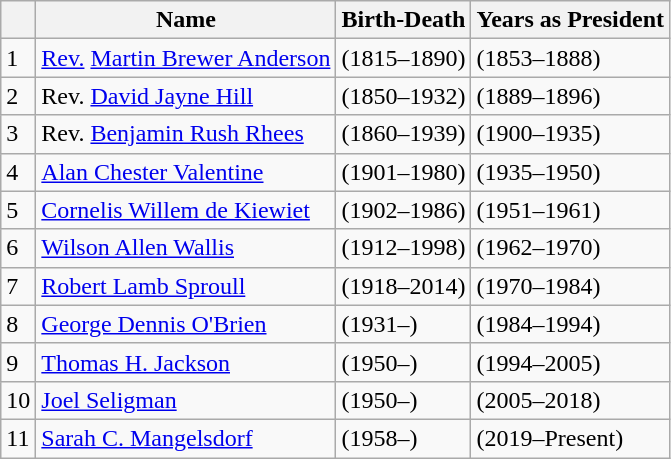<table class="wikitable">
<tr>
<th></th>
<th>Name</th>
<th>Birth-Death</th>
<th>Years as President</th>
</tr>
<tr -->
<td>1</td>
<td><a href='#'>Rev.</a> <a href='#'>Martin Brewer Anderson</a></td>
<td>(1815–1890)</td>
<td>(1853–1888)</td>
</tr>
<tr>
<td>2</td>
<td>Rev. <a href='#'>David Jayne Hill</a></td>
<td>(1850–1932)</td>
<td>(1889–1896)</td>
</tr>
<tr>
<td>3</td>
<td>Rev. <a href='#'>Benjamin Rush Rhees</a></td>
<td>(1860–1939)</td>
<td>(1900–1935)</td>
</tr>
<tr>
<td>4</td>
<td><a href='#'>Alan Chester Valentine</a></td>
<td>(1901–1980)</td>
<td>(1935–1950)</td>
</tr>
<tr>
<td>5</td>
<td><a href='#'>Cornelis Willem de Kiewiet</a></td>
<td>(1902–1986)</td>
<td>(1951–1961)</td>
</tr>
<tr>
<td>6</td>
<td><a href='#'>Wilson Allen Wallis</a></td>
<td>(1912–1998)</td>
<td>(1962–1970)</td>
</tr>
<tr>
<td>7</td>
<td><a href='#'>Robert Lamb Sproull</a></td>
<td>(1918–2014)</td>
<td>(1970–1984)</td>
</tr>
<tr>
<td>8</td>
<td><a href='#'>George Dennis O'Brien</a></td>
<td>(1931–)</td>
<td>(1984–1994)</td>
</tr>
<tr>
<td>9</td>
<td><a href='#'>Thomas H. Jackson</a></td>
<td>(1950–)</td>
<td>(1994–2005)</td>
</tr>
<tr>
<td>10</td>
<td><a href='#'>Joel Seligman</a></td>
<td>(1950–)</td>
<td>(2005–2018)</td>
</tr>
<tr>
<td>11</td>
<td><a href='#'>Sarah C. Mangelsdorf</a></td>
<td>(1958–)</td>
<td>(2019–Present)</td>
</tr>
</table>
